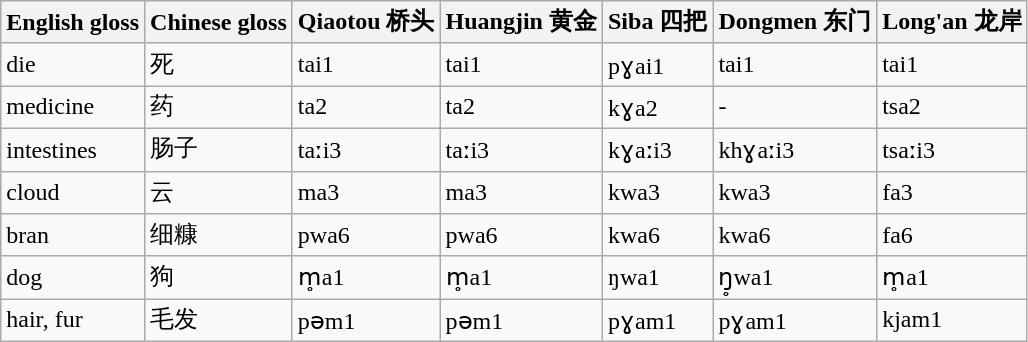<table class="wikitable sortable">
<tr>
<th>English gloss</th>
<th>Chinese gloss</th>
<th>Qiaotou 桥头</th>
<th>Huangjin 黄金</th>
<th>Siba 四把</th>
<th>Dongmen 东门</th>
<th>Long'an 龙岸</th>
</tr>
<tr>
<td>die</td>
<td>死</td>
<td>tai1</td>
<td>tai1</td>
<td>pɣai1</td>
<td>tai1</td>
<td>tai1</td>
</tr>
<tr>
<td>medicine</td>
<td>药</td>
<td>ta2</td>
<td>ta2</td>
<td>kɣa2</td>
<td>-</td>
<td>tsa2</td>
</tr>
<tr>
<td>intestines</td>
<td>肠子</td>
<td>taːi3</td>
<td>taːi3</td>
<td>kɣaːi3</td>
<td>khɣaːi3</td>
<td>tsaːi3</td>
</tr>
<tr>
<td>cloud</td>
<td>云</td>
<td>ma3</td>
<td>ma3</td>
<td>kwa3</td>
<td>kwa3</td>
<td>fa3</td>
</tr>
<tr>
<td>bran</td>
<td>细糠</td>
<td>pwa6</td>
<td>pwa6</td>
<td>kwa6</td>
<td>kwa6</td>
<td>fa6</td>
</tr>
<tr>
<td>dog</td>
<td>狗</td>
<td>m̥a1</td>
<td>m̥a1</td>
<td>ŋwa1</td>
<td>ŋ̥wa1</td>
<td>m̥a1</td>
</tr>
<tr>
<td>hair, fur</td>
<td>毛发</td>
<td>pəm1</td>
<td>pəm1</td>
<td>pɣam1</td>
<td>pɣam1</td>
<td>kjam1</td>
</tr>
</table>
